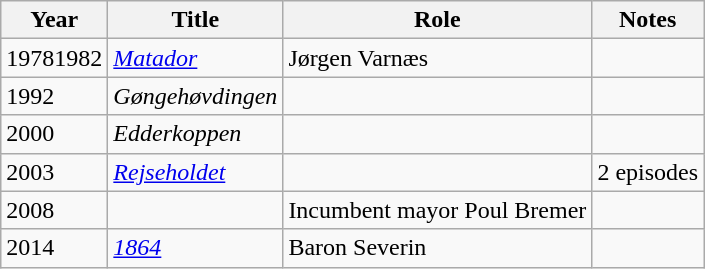<table class="wikitable sortable">
<tr>
<th>Year</th>
<th>Title</th>
<th>Role</th>
<th class="unsortable">Notes</th>
</tr>
<tr>
<td>19781982</td>
<td><em><a href='#'>Matador</a></em></td>
<td>Jørgen Varnæs</td>
<td></td>
</tr>
<tr>
<td>1992</td>
<td><em>Gøngehøvdingen</em></td>
<td></td>
<td></td>
</tr>
<tr>
<td>2000</td>
<td><em>Edderkoppen</em></td>
<td></td>
<td></td>
</tr>
<tr>
<td>2003</td>
<td><em><a href='#'>Rejseholdet</a></em></td>
<td></td>
<td>2 episodes</td>
</tr>
<tr>
<td>2008</td>
<td><em></em></td>
<td>Incumbent mayor Poul Bremer</td>
<td></td>
</tr>
<tr>
<td>2014</td>
<td><em><a href='#'>1864</a></em></td>
<td>Baron Severin</td>
<td></td>
</tr>
</table>
